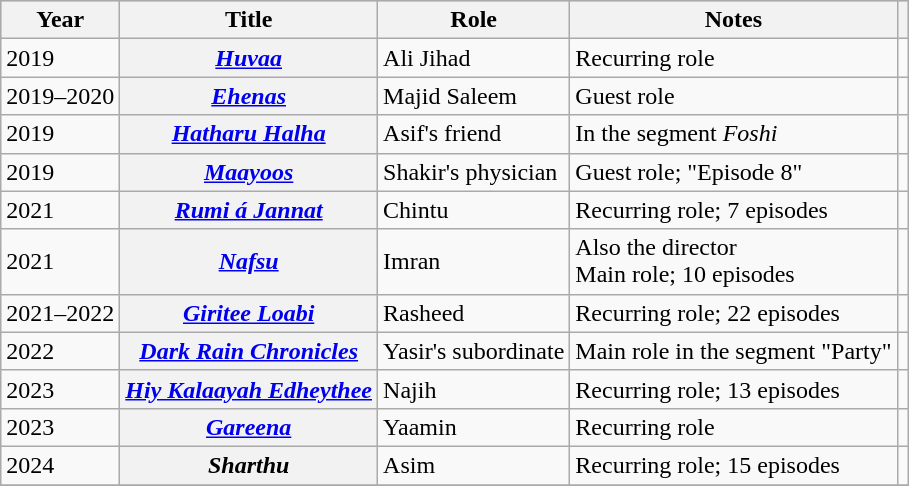<table class="wikitable sortable plainrowheaders">
<tr style="background:#ccc; text-align:center;">
<th scope="col">Year</th>
<th scope="col">Title</th>
<th scope="col">Role</th>
<th scope="col">Notes</th>
<th scope="col" class="unsortable"></th>
</tr>
<tr>
<td>2019</td>
<th scope="row"><em><a href='#'>Huvaa</a></em></th>
<td>Ali Jihad</td>
<td>Recurring role</td>
<td style="text-align: center;"></td>
</tr>
<tr>
<td>2019–2020</td>
<th scope="row"><em><a href='#'>Ehenas</a></em></th>
<td>Majid Saleem</td>
<td>Guest role</td>
<td style="text-align: center;"></td>
</tr>
<tr>
<td>2019</td>
<th scope="row"><em><a href='#'>Hatharu Halha</a></em></th>
<td>Asif's friend</td>
<td>In the segment <em>Foshi</em></td>
<td style="text-align: center;"></td>
</tr>
<tr>
<td>2019</td>
<th scope="row"><em><a href='#'>Maayoos</a></em></th>
<td>Shakir's physician</td>
<td>Guest role; "Episode 8"</td>
<td style="text-align: center;"></td>
</tr>
<tr>
<td>2021</td>
<th scope="row"><em><a href='#'>Rumi á Jannat</a></em></th>
<td>Chintu</td>
<td>Recurring role; 7 episodes</td>
<td style="text-align: center;"></td>
</tr>
<tr>
<td>2021</td>
<th scope="row"><em><a href='#'>Nafsu</a></em></th>
<td>Imran</td>
<td>Also the director<br>Main role; 10 episodes</td>
<td style="text-align: center;"></td>
</tr>
<tr>
<td>2021–2022</td>
<th scope="row"><em><a href='#'>Giritee Loabi</a></em></th>
<td>Rasheed</td>
<td>Recurring role; 22 episodes</td>
<td style="text-align: center;"></td>
</tr>
<tr>
<td>2022</td>
<th scope="row"><em><a href='#'>Dark Rain Chronicles</a></em></th>
<td>Yasir's subordinate</td>
<td>Main role in the segment "Party"</td>
<td style="text-align: center;"></td>
</tr>
<tr>
<td>2023</td>
<th scope="row"><em><a href='#'>Hiy Kalaayah Edheythee</a></em></th>
<td>Najih</td>
<td>Recurring role; 13 episodes</td>
<td style="text-align: center;"></td>
</tr>
<tr>
<td>2023</td>
<th scope="row"><em><a href='#'>Gareena</a></em></th>
<td>Yaamin</td>
<td>Recurring role</td>
<td style="text-align: center;"></td>
</tr>
<tr>
<td>2024</td>
<th scope="row"><em>Sharthu</em></th>
<td>Asim</td>
<td>Recurring role; 15 episodes</td>
<td style="text-align: center;"></td>
</tr>
<tr>
</tr>
</table>
